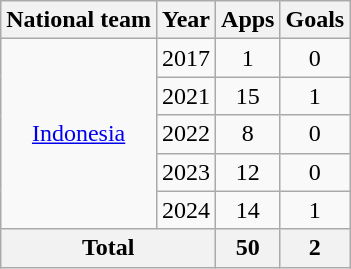<table class="wikitable" style="text-align:center">
<tr>
<th>National team</th>
<th>Year</th>
<th>Apps</th>
<th>Goals</th>
</tr>
<tr>
<td rowspan="5"><a href='#'>Indonesia</a></td>
<td>2017</td>
<td>1</td>
<td>0</td>
</tr>
<tr>
<td>2021</td>
<td>15</td>
<td>1</td>
</tr>
<tr>
<td>2022</td>
<td>8</td>
<td>0</td>
</tr>
<tr>
<td>2023</td>
<td>12</td>
<td>0</td>
</tr>
<tr>
<td>2024</td>
<td>14</td>
<td>1</td>
</tr>
<tr>
<th colspan="2">Total</th>
<th>50</th>
<th>2</th>
</tr>
</table>
